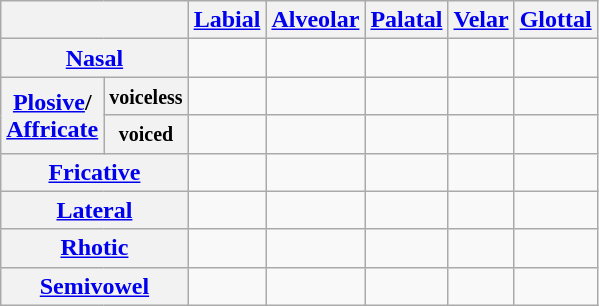<table class="wikitable" style="text-align: center;">
<tr>
<th colspan="2"></th>
<th><a href='#'>Labial</a></th>
<th><a href='#'>Alveolar</a></th>
<th><a href='#'>Palatal</a></th>
<th><a href='#'>Velar</a></th>
<th><a href='#'>Glottal</a></th>
</tr>
<tr>
<th colspan="2"><a href='#'>Nasal</a></th>
<td></td>
<td></td>
<td></td>
<td></td>
<td></td>
</tr>
<tr>
<th rowspan="2"><a href='#'>Plosive</a>/<br><a href='#'>Affricate</a></th>
<th><small>voiceless</small></th>
<td></td>
<td></td>
<td></td>
<td></td>
<td></td>
</tr>
<tr>
<th><small>voiced</small></th>
<td></td>
<td></td>
<td></td>
<td></td>
<td></td>
</tr>
<tr>
<th colspan="2"><a href='#'>Fricative</a></th>
<td></td>
<td></td>
<td></td>
<td></td>
<td></td>
</tr>
<tr>
<th colspan="2"><a href='#'>Lateral</a></th>
<td></td>
<td></td>
<td></td>
<td></td>
<td></td>
</tr>
<tr>
<th colspan="2"><a href='#'>Rhotic</a></th>
<td></td>
<td></td>
<td></td>
<td></td>
<td></td>
</tr>
<tr>
<th colspan="2"><a href='#'>Semivowel</a></th>
<td></td>
<td></td>
<td></td>
<td></td>
<td></td>
</tr>
</table>
